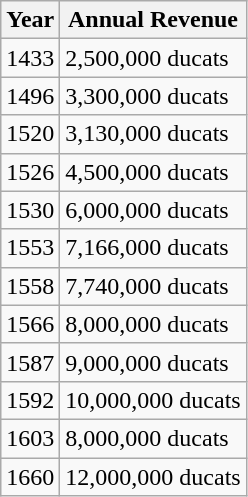<table class="wikitable">
<tr>
<th>Year</th>
<th>Annual Revenue</th>
</tr>
<tr>
<td>1433</td>
<td>2,500,000 ducats</td>
</tr>
<tr>
<td>1496</td>
<td>3,300,000 ducats</td>
</tr>
<tr>
<td>1520</td>
<td>3,130,000 ducats</td>
</tr>
<tr>
<td>1526</td>
<td>4,500,000 ducats</td>
</tr>
<tr>
<td>1530</td>
<td>6,000,000 ducats</td>
</tr>
<tr>
<td>1553</td>
<td>7,166,000 ducats</td>
</tr>
<tr>
<td>1558</td>
<td>7,740,000 ducats</td>
</tr>
<tr>
<td>1566</td>
<td>8,000,000 ducats</td>
</tr>
<tr>
<td>1587</td>
<td>9,000,000 ducats</td>
</tr>
<tr>
<td>1592</td>
<td>10,000,000 ducats</td>
</tr>
<tr>
<td>1603</td>
<td>8,000,000 ducats</td>
</tr>
<tr>
<td>1660</td>
<td>12,000,000 ducats</td>
</tr>
</table>
